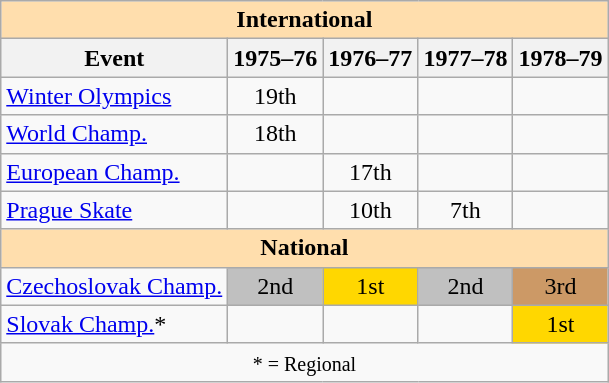<table class="wikitable" style="text-align:center">
<tr>
<th style="background-color: #ffdead; " colspan=5 align=center>International</th>
</tr>
<tr>
<th>Event</th>
<th>1975–76</th>
<th>1976–77</th>
<th>1977–78</th>
<th>1978–79</th>
</tr>
<tr>
<td align=left><a href='#'>Winter Olympics</a></td>
<td>19th</td>
<td></td>
<td></td>
<td></td>
</tr>
<tr>
<td align=left><a href='#'>World Champ.</a></td>
<td>18th</td>
<td></td>
<td></td>
<td></td>
</tr>
<tr>
<td align=left><a href='#'>European Champ.</a></td>
<td></td>
<td>17th</td>
<td></td>
<td></td>
</tr>
<tr>
<td align=left><a href='#'>Prague Skate</a></td>
<td></td>
<td>10th</td>
<td>7th</td>
<td></td>
</tr>
<tr>
<th style="background-color: #ffdead; " colspan=5 align=center>National</th>
</tr>
<tr>
<td align=left><a href='#'>Czechoslovak Champ.</a></td>
<td bgcolor=silver>2nd</td>
<td bgcolor=gold>1st</td>
<td bgcolor=silver>2nd</td>
<td bgcolor=cc9966>3rd</td>
</tr>
<tr>
<td align=left><a href='#'>Slovak Champ.</a>*</td>
<td></td>
<td></td>
<td></td>
<td bgcolor=gold>1st</td>
</tr>
<tr>
<td colspan=5 align=center><small> * = Regional </small></td>
</tr>
</table>
